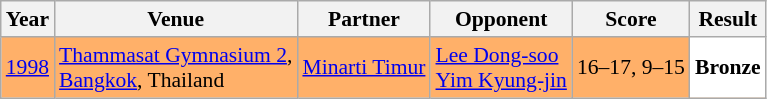<table class="sortable wikitable" style="font-size: 90%;">
<tr>
<th>Year</th>
<th>Venue</th>
<th>Partner</th>
<th>Opponent</th>
<th>Score</th>
<th>Result</th>
</tr>
<tr style="background:#FFB069">
<td align="center"><a href='#'>1998</a></td>
<td align="left"><a href='#'>Thammasat Gymnasium 2</a>,<br><a href='#'>Bangkok</a>, Thailand</td>
<td align="left"> <a href='#'>Minarti Timur</a></td>
<td align="left"> <a href='#'>Lee Dong-soo</a><br> <a href='#'>Yim Kyung-jin</a></td>
<td align="left">16–17, 9–15</td>
<td style="text-align:left; background:white"> <strong>Bronze</strong></td>
</tr>
</table>
